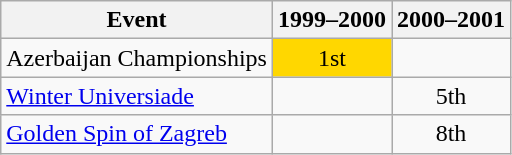<table class="wikitable" style="text-align:center">
<tr>
<th>Event</th>
<th>1999–2000</th>
<th>2000–2001</th>
</tr>
<tr>
<td align=left>Azerbaijan Championships</td>
<td bgcolor=gold>1st</td>
<td></td>
</tr>
<tr>
<td align=left><a href='#'>Winter Universiade</a></td>
<td></td>
<td>5th</td>
</tr>
<tr>
<td align=left><a href='#'>Golden Spin of Zagreb</a></td>
<td></td>
<td>8th</td>
</tr>
</table>
